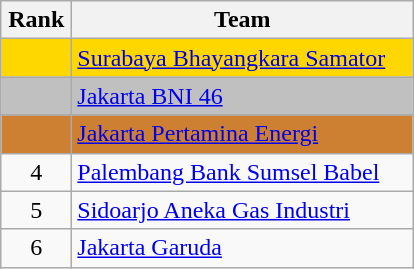<table class="wikitable" style="text-align:center">
<tr>
<th width=40>Rank</th>
<th width=220>Team</th>
</tr>
<tr bgcolor=#FFD700>
<td></td>
<td style="text-align:left"><a href='#'>Surabaya Bhayangkara Samator</a></td>
</tr>
<tr bgcolor=#C0C0C0>
<td></td>
<td style="text-align:left"><a href='#'>Jakarta BNI 46</a></td>
</tr>
<tr>
</tr>
<tr bgcolor=#CD7F32>
<td></td>
<td style="text-align:left"><a href='#'>Jakarta Pertamina Energi</a></td>
</tr>
<tr>
<td>4</td>
<td style="text-align:left"><a href='#'>Palembang Bank Sumsel Babel</a></td>
</tr>
<tr>
<td>5</td>
<td style="text-align:left"><a href='#'>Sidoarjo Aneka Gas Industri</a></td>
</tr>
<tr>
<td>6</td>
<td style="text-align:left"><a href='#'>Jakarta Garuda</a></td>
</tr>
</table>
